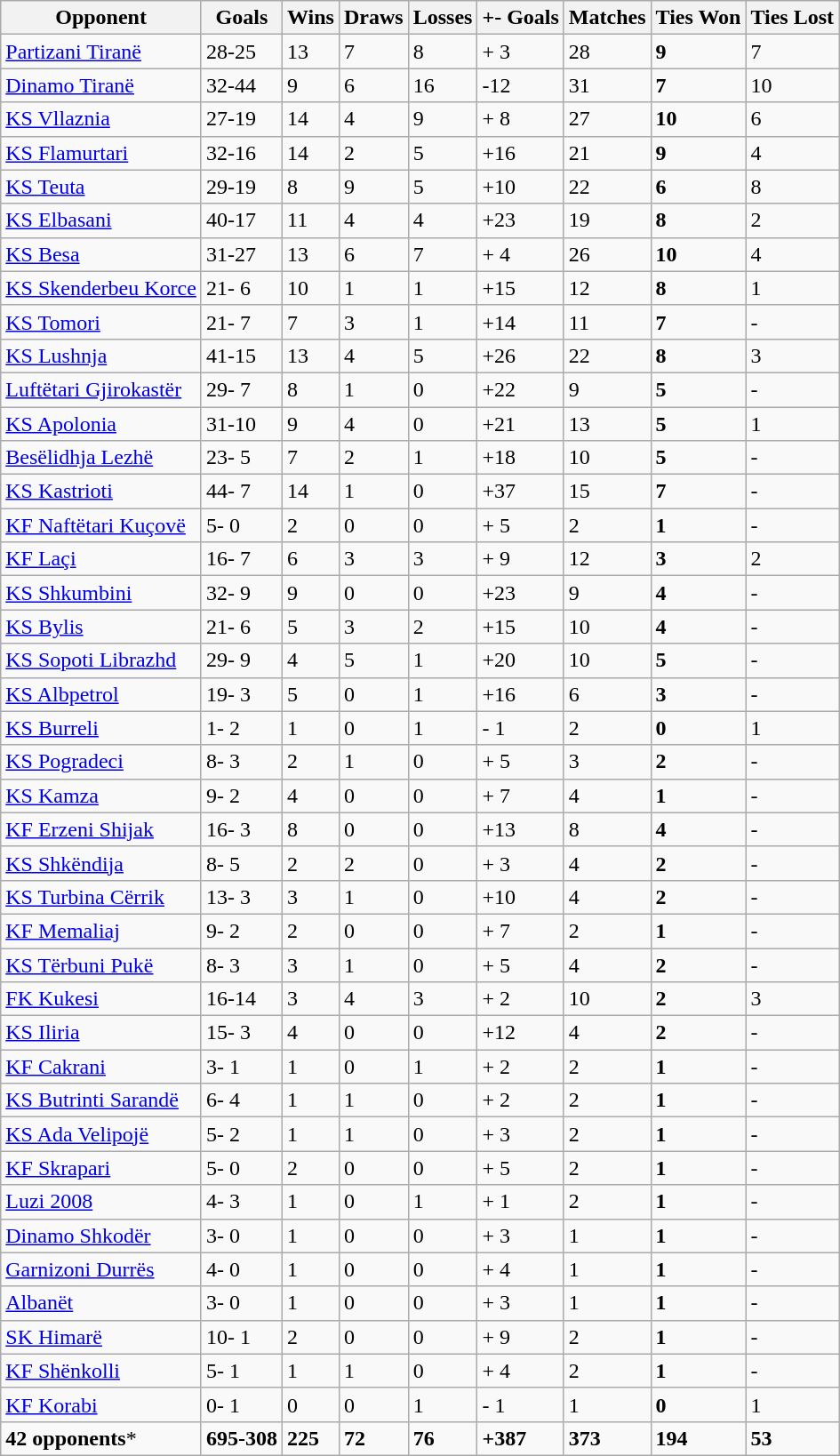<table class="wikitable">
<tr>
<th>Opponent</th>
<th>Goals</th>
<th>Wins</th>
<th>Draws</th>
<th>Losses</th>
<th>+- Goals</th>
<th>Matches</th>
<th><strong>Ties Won</strong></th>
<th>Ties Lost</th>
</tr>
<tr>
<td><a href='#'>Partizani Tiranë</a></td>
<td>28-25</td>
<td>13</td>
<td>7</td>
<td>8</td>
<td>+ 3</td>
<td>28</td>
<td><strong>9</strong></td>
<td>7</td>
</tr>
<tr>
<td><a href='#'>Dinamo Tiranë</a></td>
<td>32-44</td>
<td>9</td>
<td>6</td>
<td>16</td>
<td>-12</td>
<td>31</td>
<td><strong>7</strong></td>
<td>10</td>
</tr>
<tr>
<td><a href='#'>KS Vllaznia</a></td>
<td>27-19</td>
<td>14</td>
<td>4</td>
<td>9</td>
<td>+ 8</td>
<td>27</td>
<td><strong>10</strong></td>
<td>6</td>
</tr>
<tr>
<td><a href='#'>KS Flamurtari</a></td>
<td>32-16</td>
<td>14</td>
<td>2</td>
<td>5</td>
<td>+16</td>
<td>21</td>
<td><strong>9</strong></td>
<td>4</td>
</tr>
<tr>
<td><a href='#'>KS Teuta</a></td>
<td>29-19</td>
<td>8</td>
<td>9</td>
<td>5</td>
<td>+10</td>
<td>22</td>
<td><strong>6</strong></td>
<td>8</td>
</tr>
<tr>
<td><a href='#'>KS Elbasani</a></td>
<td>40-17</td>
<td>11</td>
<td>4</td>
<td>4</td>
<td>+23</td>
<td>19</td>
<td><strong>8</strong></td>
<td>2</td>
</tr>
<tr>
<td><a href='#'>KS Besa</a></td>
<td>31-27</td>
<td>13</td>
<td>6</td>
<td>7</td>
<td>+ 4</td>
<td>26</td>
<td><strong>10</strong></td>
<td>4</td>
</tr>
<tr>
<td><a href='#'>KS Skenderbeu Korce</a></td>
<td>21- 6</td>
<td>10</td>
<td>1</td>
<td>1</td>
<td>+15</td>
<td>12</td>
<td><strong>8</strong></td>
<td>1</td>
</tr>
<tr>
<td><a href='#'>KS Tomori</a></td>
<td>21- 7</td>
<td>7</td>
<td>3</td>
<td>1</td>
<td>+14</td>
<td>11</td>
<td><strong>7</strong></td>
<td>-</td>
</tr>
<tr>
<td><a href='#'>KS Lushnja</a></td>
<td>41-15</td>
<td>13</td>
<td>4</td>
<td>5</td>
<td>+26</td>
<td>22</td>
<td><strong>8</strong></td>
<td>3</td>
</tr>
<tr>
<td><a href='#'>Luftëtari Gjirokastër</a></td>
<td>29- 7</td>
<td>8</td>
<td>1</td>
<td>0</td>
<td>+22</td>
<td>9</td>
<td><strong>5</strong></td>
<td>-</td>
</tr>
<tr>
<td><a href='#'>KS Apolonia</a></td>
<td>31-10</td>
<td>9</td>
<td>4</td>
<td>0</td>
<td>+21</td>
<td>13</td>
<td><strong>5</strong></td>
<td>1</td>
</tr>
<tr>
<td><a href='#'>Besëlidhja Lezhë</a></td>
<td>23- 5</td>
<td>7</td>
<td>2</td>
<td>1</td>
<td>+18</td>
<td>10</td>
<td><strong>5</strong></td>
<td>-</td>
</tr>
<tr>
<td><a href='#'>KS Kastrioti</a></td>
<td>44- 7</td>
<td>14</td>
<td>1</td>
<td>0</td>
<td>+37</td>
<td>15</td>
<td><strong>7</strong></td>
<td>-</td>
</tr>
<tr>
<td><a href='#'>KF Naftëtari Kuçovë</a></td>
<td>5- 0</td>
<td>2</td>
<td>0</td>
<td>0</td>
<td>+ 5</td>
<td>2</td>
<td><strong>1</strong></td>
<td>-</td>
</tr>
<tr>
<td><a href='#'>KF Laçi</a></td>
<td>16- 7</td>
<td>6</td>
<td>3</td>
<td>3</td>
<td>+ 9</td>
<td>12</td>
<td><strong>3</strong></td>
<td>2</td>
</tr>
<tr>
<td><a href='#'>KS Shkumbini</a></td>
<td>32- 9</td>
<td>9</td>
<td>0</td>
<td>0</td>
<td>+23</td>
<td>9</td>
<td><strong>4</strong></td>
<td>-</td>
</tr>
<tr>
<td><a href='#'>KS Bylis</a></td>
<td>21- 6</td>
<td>5</td>
<td>3</td>
<td>2</td>
<td>+15</td>
<td>10</td>
<td><strong>4</strong></td>
<td>-</td>
</tr>
<tr>
<td><a href='#'>KS Sopoti Librazhd</a></td>
<td>29- 9</td>
<td>4</td>
<td>5</td>
<td>1</td>
<td>+20</td>
<td>10</td>
<td><strong>5</strong></td>
<td>-</td>
</tr>
<tr>
<td><a href='#'>KS Albpetrol</a></td>
<td>19- 3</td>
<td>5</td>
<td>0</td>
<td>1</td>
<td>+16</td>
<td>6</td>
<td><strong>3</strong></td>
<td>-</td>
</tr>
<tr>
<td><a href='#'>KS Burreli</a></td>
<td>1- 2</td>
<td>1</td>
<td>0</td>
<td>1</td>
<td>- 1</td>
<td>2</td>
<td><strong>0</strong></td>
<td>1</td>
</tr>
<tr>
<td><a href='#'>KS Pogradeci</a></td>
<td>8- 3</td>
<td>2</td>
<td>1</td>
<td>0</td>
<td>+ 5</td>
<td>3</td>
<td><strong>2</strong></td>
<td>-</td>
</tr>
<tr>
<td><a href='#'>KS Kamza</a></td>
<td>9- 2</td>
<td>4</td>
<td>0</td>
<td>0</td>
<td>+ 7</td>
<td>4</td>
<td><strong>1</strong></td>
<td>-</td>
</tr>
<tr>
<td><a href='#'>KF Erzeni Shijak</a></td>
<td>16- 3</td>
<td>8</td>
<td>0</td>
<td>0</td>
<td>+13</td>
<td>8</td>
<td><strong>4</strong></td>
<td>-</td>
</tr>
<tr>
<td><a href='#'>KS Shkëndija</a></td>
<td>8- 5</td>
<td>2</td>
<td>2</td>
<td>0</td>
<td>+ 3</td>
<td>4</td>
<td><strong>2</strong></td>
<td>-</td>
</tr>
<tr>
<td><a href='#'>KS Turbina Cërrik</a></td>
<td>13- 3</td>
<td>3</td>
<td>1</td>
<td>0</td>
<td>+10</td>
<td>4</td>
<td><strong>2</strong></td>
<td>-</td>
</tr>
<tr>
<td><a href='#'>KF Memaliaj</a></td>
<td>9- 2</td>
<td>2</td>
<td>0</td>
<td>0</td>
<td>+ 7</td>
<td>2</td>
<td><strong>1</strong></td>
<td>-</td>
</tr>
<tr>
<td><a href='#'>KS Tërbuni Pukë</a></td>
<td>8- 3</td>
<td>3</td>
<td>1</td>
<td>0</td>
<td>+ 5</td>
<td>4</td>
<td><strong>2</strong></td>
<td>-</td>
</tr>
<tr>
<td><a href='#'>FK Kukesi</a></td>
<td>16-14</td>
<td>3</td>
<td>4</td>
<td>3</td>
<td>+ 2</td>
<td>10</td>
<td><strong>2</strong></td>
<td>3</td>
</tr>
<tr>
<td><a href='#'>KS Iliria</a></td>
<td>15- 3</td>
<td>4</td>
<td>0</td>
<td>0</td>
<td>+12</td>
<td>4</td>
<td><strong>2</strong></td>
<td>-</td>
</tr>
<tr>
<td><a href='#'>KF Cakrani</a></td>
<td>3- 1</td>
<td>1</td>
<td>0</td>
<td>1</td>
<td>+ 2</td>
<td>2</td>
<td><strong>1</strong></td>
<td>-</td>
</tr>
<tr>
<td><a href='#'>KS Butrinti Sarandë</a></td>
<td>6- 4</td>
<td>1</td>
<td>1</td>
<td>0</td>
<td>+ 2</td>
<td>2</td>
<td><strong>1</strong></td>
<td>-</td>
</tr>
<tr>
<td><a href='#'>KS Ada Velipojë</a></td>
<td>5- 2</td>
<td>1</td>
<td>1</td>
<td>0</td>
<td>+ 3</td>
<td>2</td>
<td><strong>1</strong></td>
<td>-</td>
</tr>
<tr>
<td><a href='#'>KF Skrapari</a></td>
<td>5- 0</td>
<td>2</td>
<td>0</td>
<td>0</td>
<td>+ 5</td>
<td>2</td>
<td><strong>1</strong></td>
<td>-</td>
</tr>
<tr>
<td><a href='#'>Luzi 2008</a></td>
<td>4- 3</td>
<td>1</td>
<td>0</td>
<td>1</td>
<td>+ 1</td>
<td>2</td>
<td><strong>1</strong></td>
<td>-</td>
</tr>
<tr>
<td><a href='#'>Dinamo Shkodër</a></td>
<td>3- 0</td>
<td>1</td>
<td>0</td>
<td>0</td>
<td>+ 3</td>
<td>1</td>
<td><strong>1</strong></td>
<td>-</td>
</tr>
<tr>
<td><a href='#'>Garnizoni Durrës</a></td>
<td>4- 0</td>
<td>1</td>
<td>0</td>
<td>0</td>
<td>+ 4</td>
<td>1</td>
<td><strong>1</strong></td>
<td>-</td>
</tr>
<tr>
<td><a href='#'>Albanët</a></td>
<td>3- 0</td>
<td>1</td>
<td>0</td>
<td>0</td>
<td>+ 3</td>
<td>1</td>
<td><strong>1</strong></td>
<td>-</td>
</tr>
<tr>
<td><a href='#'>SK Himarë</a></td>
<td>10- 1</td>
<td>2</td>
<td>0</td>
<td>0</td>
<td>+ 9</td>
<td>2</td>
<td><strong>1</strong></td>
<td>-</td>
</tr>
<tr>
<td><a href='#'>KF Shënkolli</a></td>
<td>5- 1</td>
<td>1</td>
<td>1</td>
<td>0</td>
<td>+ 4</td>
<td>2</td>
<td><strong>1</strong></td>
<td>-</td>
</tr>
<tr>
<td><a href='#'>KF Korabi</a></td>
<td>0- 1</td>
<td>0</td>
<td>0</td>
<td>1</td>
<td>- 1</td>
<td>1</td>
<td><strong>0</strong></td>
<td>1</td>
</tr>
<tr>
<td><strong>42 opponents</strong>*</td>
<td><strong>695-308</strong></td>
<td><strong>225</strong></td>
<td><strong>72</strong></td>
<td><strong>76</strong></td>
<td><strong>+387</strong></td>
<td><strong>373</strong></td>
<td><strong>194</strong></td>
<td><strong>53</strong></td>
</tr>
</table>
